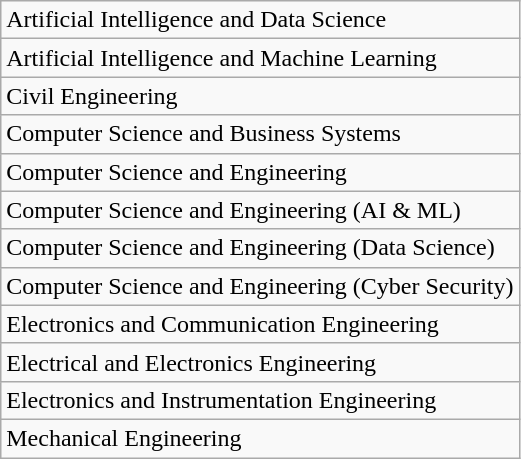<table class="wikitable">
<tr>
<td>Artificial Intelligence and Data Science</td>
</tr>
<tr>
<td>Artificial Intelligence and Machine Learning</td>
</tr>
<tr>
<td>Civil Engineering</td>
</tr>
<tr>
<td>Computer Science and Business Systems</td>
</tr>
<tr>
<td>Computer Science and Engineering</td>
</tr>
<tr>
<td>Computer Science and Engineering (AI & ML)</td>
</tr>
<tr>
<td>Computer Science and Engineering (Data Science)</td>
</tr>
<tr>
<td>Computer Science and Engineering (Cyber Security)</td>
</tr>
<tr>
<td>Electronics and Communication Engineering</td>
</tr>
<tr>
<td>Electrical and Electronics Engineering</td>
</tr>
<tr>
<td>Electronics and Instrumentation Engineering</td>
</tr>
<tr>
<td>Mechanical Engineering</td>
</tr>
</table>
